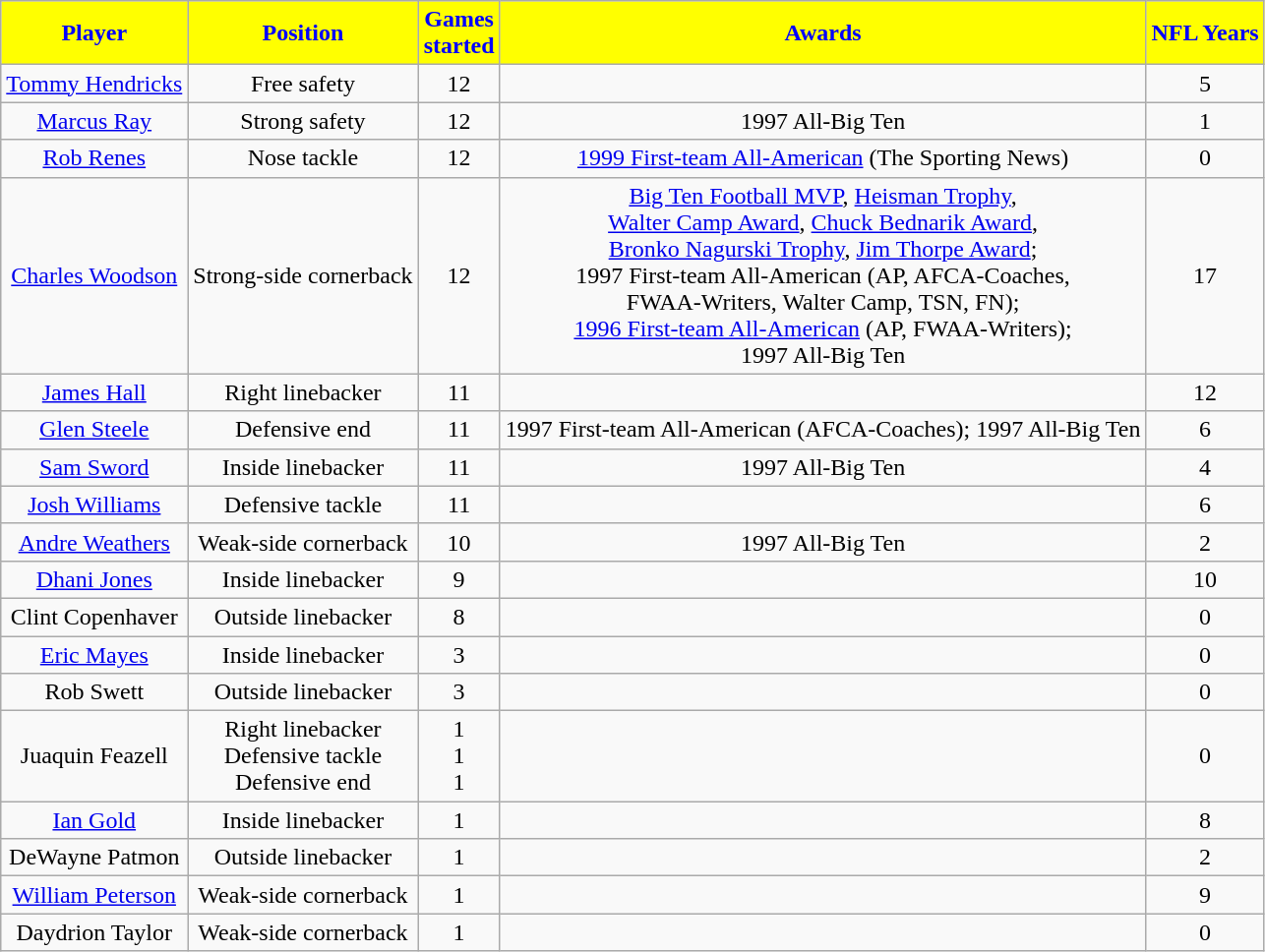<table class="wikitable" style="text-align:center;">
<tr>
<th style="background:yellow; color:blue;">Player</th>
<th style="background:yellow; color:blue;">Position</th>
<th style="background:yellow; color:blue;">Games<br>started</th>
<th style="background:yellow; color:blue;">Awards</th>
<th style="background:yellow; color:blue;">NFL Years</th>
</tr>
<tr>
<td><a href='#'>Tommy Hendricks</a></td>
<td>Free safety</td>
<td>12</td>
<td></td>
<td>5</td>
</tr>
<tr>
<td><a href='#'>Marcus Ray</a></td>
<td>Strong safety</td>
<td>12</td>
<td>1997 All-Big Ten</td>
<td>1</td>
</tr>
<tr>
<td><a href='#'>Rob Renes</a></td>
<td>Nose tackle</td>
<td>12</td>
<td><a href='#'>1999 First-team All-American</a> (The Sporting News)</td>
<td>0</td>
</tr>
<tr>
<td><a href='#'>Charles Woodson</a></td>
<td>Strong-side cornerback</td>
<td>12</td>
<td><a href='#'>Big Ten Football MVP</a>, <a href='#'>Heisman Trophy</a>,<br><a href='#'>Walter Camp Award</a>, <a href='#'>Chuck Bednarik Award</a>,<br> <a href='#'>Bronko Nagurski Trophy</a>, <a href='#'>Jim Thorpe Award</a>;<br>1997 First-team All-American (AP, AFCA-Coaches,<br>FWAA-Writers, Walter Camp, TSN, FN);<br> <a href='#'>1996 First-team All-American</a> (AP, FWAA-Writers);<br>1997 All-Big Ten</td>
<td>17</td>
</tr>
<tr>
<td><a href='#'>James Hall</a></td>
<td>Right linebacker</td>
<td>11</td>
<td></td>
<td>12</td>
</tr>
<tr>
<td><a href='#'>Glen Steele</a></td>
<td>Defensive end</td>
<td>11</td>
<td>1997 First-team All-American (AFCA-Coaches); 1997 All-Big Ten</td>
<td>6</td>
</tr>
<tr>
<td><a href='#'>Sam Sword</a></td>
<td>Inside linebacker</td>
<td>11</td>
<td>1997 All-Big Ten</td>
<td>4</td>
</tr>
<tr>
<td><a href='#'>Josh Williams</a></td>
<td>Defensive tackle</td>
<td>11</td>
<td></td>
<td>6</td>
</tr>
<tr>
<td><a href='#'>Andre Weathers</a></td>
<td>Weak-side cornerback</td>
<td>10</td>
<td>1997 All-Big Ten</td>
<td>2</td>
</tr>
<tr>
<td><a href='#'>Dhani Jones</a></td>
<td>Inside linebacker</td>
<td>9</td>
<td></td>
<td>10</td>
</tr>
<tr>
<td>Clint Copenhaver</td>
<td>Outside linebacker</td>
<td>8</td>
<td></td>
<td>0</td>
</tr>
<tr>
<td><a href='#'>Eric Mayes</a></td>
<td>Inside linebacker</td>
<td>3</td>
<td></td>
<td>0</td>
</tr>
<tr>
<td>Rob Swett</td>
<td>Outside linebacker</td>
<td>3</td>
<td></td>
<td>0</td>
</tr>
<tr>
<td>Juaquin Feazell</td>
<td>Right linebacker<br>Defensive tackle<br>Defensive end</td>
<td>1<br>1<br>1</td>
<td></td>
<td>0</td>
</tr>
<tr>
<td><a href='#'>Ian Gold</a></td>
<td>Inside linebacker</td>
<td>1</td>
<td></td>
<td>8</td>
</tr>
<tr>
<td>DeWayne Patmon</td>
<td>Outside linebacker</td>
<td>1</td>
<td></td>
<td>2</td>
</tr>
<tr>
<td><a href='#'>William Peterson</a></td>
<td>Weak-side cornerback</td>
<td>1</td>
<td></td>
<td>9</td>
</tr>
<tr>
<td>Daydrion Taylor</td>
<td>Weak-side cornerback</td>
<td>1</td>
<td></td>
<td>0</td>
</tr>
</table>
